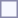<table style="border:1px solid #8888aa; background:#f7f8ff; padding:5px; font-size:95%; margin:0 12px 12px 0;">
</table>
